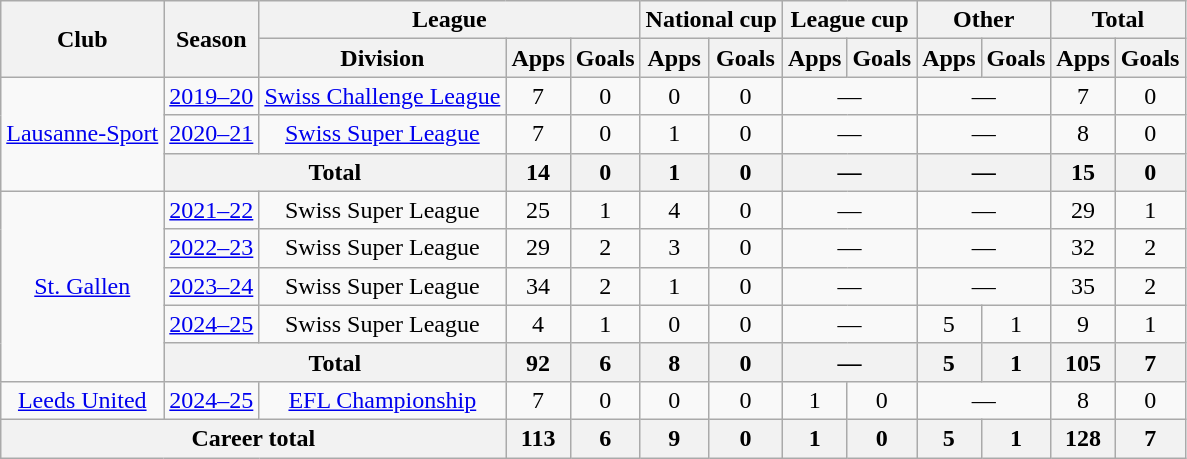<table class="wikitable" style="text-align: center;">
<tr>
<th rowspan="2">Club</th>
<th rowspan="2">Season</th>
<th colspan="3">League</th>
<th colspan="2">National cup</th>
<th colspan="2">League cup</th>
<th colspan="2">Other</th>
<th colspan="2">Total</th>
</tr>
<tr>
<th>Division</th>
<th>Apps</th>
<th>Goals</th>
<th>Apps</th>
<th>Goals</th>
<th>Apps</th>
<th>Goals</th>
<th>Apps</th>
<th>Goals</th>
<th>Apps</th>
<th>Goals</th>
</tr>
<tr>
<td rowspan="3"><a href='#'>Lausanne-Sport</a></td>
<td><a href='#'>2019–20</a></td>
<td><a href='#'>Swiss Challenge League</a></td>
<td>7</td>
<td>0</td>
<td>0</td>
<td>0</td>
<td colspan="2">—</td>
<td colspan="2">—</td>
<td>7</td>
<td>0</td>
</tr>
<tr>
<td><a href='#'>2020–21</a></td>
<td><a href='#'>Swiss Super League</a></td>
<td>7</td>
<td>0</td>
<td>1</td>
<td>0</td>
<td colspan="2">—</td>
<td colspan="2">—</td>
<td>8</td>
<td>0</td>
</tr>
<tr>
<th colspan="2">Total</th>
<th>14</th>
<th>0</th>
<th>1</th>
<th>0</th>
<th colspan="2">—</th>
<th colspan="2">—</th>
<th>15</th>
<th>0</th>
</tr>
<tr>
<td rowspan=5><a href='#'>St. Gallen</a></td>
<td><a href='#'>2021–22</a></td>
<td>Swiss Super League</td>
<td>25</td>
<td>1</td>
<td>4</td>
<td>0</td>
<td colspan="2">—</td>
<td colspan="2">—</td>
<td>29</td>
<td>1</td>
</tr>
<tr>
<td><a href='#'>2022–23</a></td>
<td>Swiss Super League</td>
<td>29</td>
<td>2</td>
<td>3</td>
<td>0</td>
<td colspan="2">—</td>
<td colspan="2">—</td>
<td>32</td>
<td>2</td>
</tr>
<tr>
<td><a href='#'>2023–24</a></td>
<td>Swiss Super League</td>
<td>34</td>
<td>2</td>
<td>1</td>
<td>0</td>
<td colspan="2">—</td>
<td colspan="2">—</td>
<td>35</td>
<td>2</td>
</tr>
<tr>
<td><a href='#'>2024–25</a></td>
<td>Swiss Super League</td>
<td>4</td>
<td>1</td>
<td>0</td>
<td>0</td>
<td colspan="2">—</td>
<td>5</td>
<td>1</td>
<td>9</td>
<td>1</td>
</tr>
<tr>
<th colspan="2">Total</th>
<th>92</th>
<th>6</th>
<th>8</th>
<th>0</th>
<th colspan="2">—</th>
<th>5</th>
<th>1</th>
<th>105</th>
<th>7</th>
</tr>
<tr>
<td><a href='#'>Leeds United</a></td>
<td><a href='#'>2024–25</a></td>
<td><a href='#'>EFL Championship</a></td>
<td>7</td>
<td>0</td>
<td>0</td>
<td>0</td>
<td>1</td>
<td>0</td>
<td colspan="2">—</td>
<td>8</td>
<td>0</td>
</tr>
<tr>
<th colspan="3">Career total</th>
<th>113</th>
<th>6</th>
<th>9</th>
<th>0</th>
<th>1</th>
<th>0</th>
<th>5</th>
<th>1</th>
<th>128</th>
<th>7</th>
</tr>
</table>
